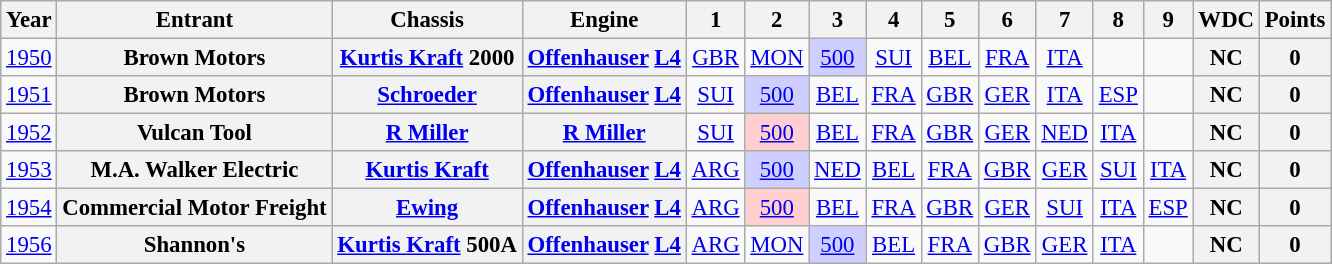<table class="wikitable" style="text-align:center; font-size:95%">
<tr>
<th>Year</th>
<th>Entrant</th>
<th>Chassis</th>
<th>Engine</th>
<th>1</th>
<th>2</th>
<th>3</th>
<th>4</th>
<th>5</th>
<th>6</th>
<th>7</th>
<th>8</th>
<th>9</th>
<th>WDC</th>
<th>Points</th>
</tr>
<tr>
<td><a href='#'>1950</a></td>
<th>Brown Motors</th>
<th><a href='#'>Kurtis Kraft</a> 2000</th>
<th><a href='#'>Offenhauser</a> <a href='#'>L4</a></th>
<td><a href='#'>GBR</a><br></td>
<td><a href='#'>MON</a><br></td>
<td style="background:#CFCFFF;"><a href='#'>500</a><br></td>
<td><a href='#'>SUI</a><br></td>
<td><a href='#'>BEL</a><br></td>
<td><a href='#'>FRA</a><br></td>
<td><a href='#'>ITA</a><br></td>
<td></td>
<td></td>
<th>NC</th>
<th>0</th>
</tr>
<tr>
<td><a href='#'>1951</a></td>
<th>Brown Motors</th>
<th><a href='#'>Schroeder</a></th>
<th><a href='#'>Offenhauser</a> <a href='#'>L4</a></th>
<td><a href='#'>SUI</a><br></td>
<td style="background:#CFCFFF;"><a href='#'>500</a><br></td>
<td><a href='#'>BEL</a><br></td>
<td><a href='#'>FRA</a><br></td>
<td><a href='#'>GBR</a><br></td>
<td><a href='#'>GER</a><br></td>
<td><a href='#'>ITA</a><br></td>
<td><a href='#'>ESP</a><br></td>
<td></td>
<th>NC</th>
<th>0</th>
</tr>
<tr>
<td><a href='#'>1952</a></td>
<th>Vulcan Tool</th>
<th><a href='#'>R Miller</a></th>
<th><a href='#'>R Miller</a></th>
<td><a href='#'>SUI</a><br></td>
<td style="background:#FFCFCF;"><a href='#'>500</a><br></td>
<td><a href='#'>BEL</a><br></td>
<td><a href='#'>FRA</a><br></td>
<td><a href='#'>GBR</a><br></td>
<td><a href='#'>GER</a><br></td>
<td><a href='#'>NED</a><br></td>
<td><a href='#'>ITA</a><br></td>
<td></td>
<th>NC</th>
<th>0</th>
</tr>
<tr>
<td><a href='#'>1953</a></td>
<th>M.A. Walker Electric</th>
<th><a href='#'>Kurtis Kraft</a></th>
<th><a href='#'>Offenhauser</a> <a href='#'>L4</a></th>
<td><a href='#'>ARG</a><br></td>
<td style="background:#CFCFFF;"><a href='#'>500</a><br></td>
<td><a href='#'>NED</a><br></td>
<td><a href='#'>BEL</a><br></td>
<td><a href='#'>FRA</a><br></td>
<td><a href='#'>GBR</a><br></td>
<td><a href='#'>GER</a><br></td>
<td><a href='#'>SUI</a><br></td>
<td><a href='#'>ITA</a><br></td>
<th>NC</th>
<th>0</th>
</tr>
<tr>
<td><a href='#'>1954</a></td>
<th>Commercial Motor Freight</th>
<th><a href='#'>Ewing</a></th>
<th><a href='#'>Offenhauser</a> <a href='#'>L4</a></th>
<td><a href='#'>ARG</a><br></td>
<td style="background:#FFCFCF;"><a href='#'>500</a><br></td>
<td><a href='#'>BEL</a><br></td>
<td><a href='#'>FRA</a><br></td>
<td><a href='#'>GBR</a><br></td>
<td><a href='#'>GER</a><br></td>
<td><a href='#'>SUI</a><br></td>
<td><a href='#'>ITA</a><br></td>
<td><a href='#'>ESP</a><br></td>
<th>NC</th>
<th>0</th>
</tr>
<tr>
<td><a href='#'>1956</a></td>
<th>Shannon's</th>
<th><a href='#'>Kurtis Kraft</a> 500A</th>
<th><a href='#'>Offenhauser</a> <a href='#'>L4</a></th>
<td><a href='#'>ARG</a><br></td>
<td><a href='#'>MON</a><br></td>
<td style="background:#CFCFFF;"><a href='#'>500</a><br></td>
<td><a href='#'>BEL</a><br></td>
<td><a href='#'>FRA</a><br></td>
<td><a href='#'>GBR</a><br></td>
<td><a href='#'>GER</a><br></td>
<td><a href='#'>ITA</a><br></td>
<td></td>
<th>NC</th>
<th>0</th>
</tr>
</table>
